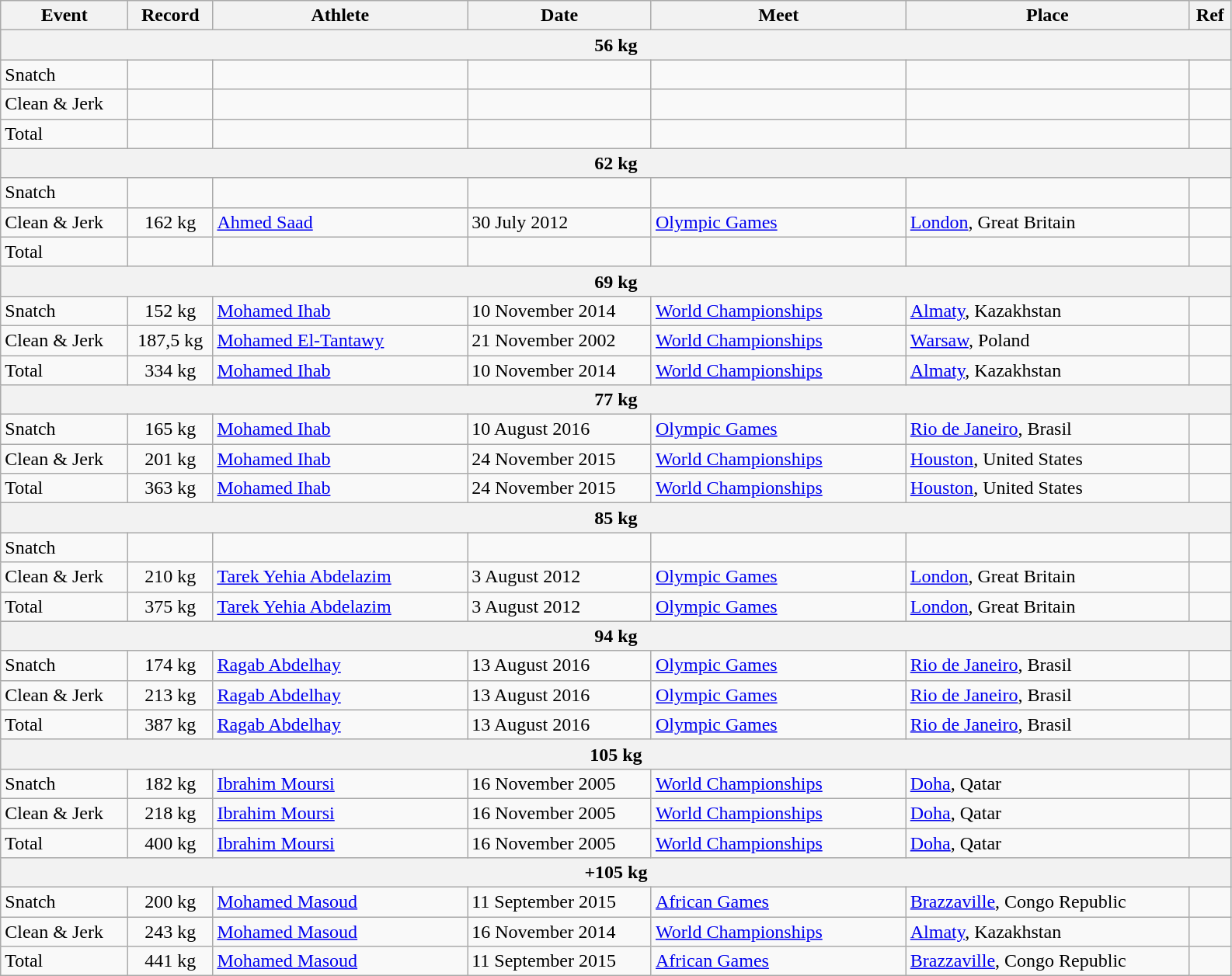<table class="wikitable">
<tr>
<th width=9%>Event</th>
<th width=6%>Record</th>
<th width=18%>Athlete</th>
<th width=13%>Date</th>
<th width=18%>Meet</th>
<th width=20%>Place</th>
<th width=3%>Ref</th>
</tr>
<tr bgcolor="#DDDDDD">
<th colspan="8">56 kg</th>
</tr>
<tr>
<td>Snatch</td>
<td></td>
<td></td>
<td></td>
<td></td>
<td></td>
<td></td>
</tr>
<tr>
<td>Clean & Jerk</td>
<td></td>
<td></td>
<td></td>
<td></td>
<td></td>
<td></td>
</tr>
<tr>
<td>Total</td>
<td></td>
<td></td>
<td></td>
<td></td>
<td></td>
<td></td>
</tr>
<tr bgcolor="#DDDDDD">
<th colspan="8">62 kg</th>
</tr>
<tr>
<td>Snatch</td>
<td></td>
<td></td>
<td></td>
<td></td>
<td></td>
<td></td>
</tr>
<tr>
<td>Clean & Jerk</td>
<td align="center">162 kg</td>
<td><a href='#'>Ahmed Saad</a></td>
<td>30 July 2012</td>
<td><a href='#'>Olympic Games</a></td>
<td><a href='#'>London</a>, Great Britain</td>
<td></td>
</tr>
<tr>
<td>Total</td>
<td></td>
<td></td>
<td></td>
<td></td>
<td></td>
<td></td>
</tr>
<tr bgcolor="#DDDDDD">
<th colspan="8">69 kg</th>
</tr>
<tr>
<td>Snatch</td>
<td align="center">152 kg</td>
<td><a href='#'>Mohamed Ihab</a></td>
<td>10 November 2014</td>
<td><a href='#'>World Championships</a></td>
<td><a href='#'>Almaty</a>, Kazakhstan</td>
<td></td>
</tr>
<tr>
<td>Clean & Jerk</td>
<td align="center">187,5 kg</td>
<td><a href='#'>Mohamed El-Tantawy</a></td>
<td>21 November 2002</td>
<td><a href='#'>World Championships</a></td>
<td><a href='#'>Warsaw</a>, Poland</td>
<td></td>
</tr>
<tr>
<td>Total</td>
<td align="center">334 kg</td>
<td><a href='#'>Mohamed Ihab</a></td>
<td>10 November 2014</td>
<td><a href='#'>World Championships</a></td>
<td><a href='#'>Almaty</a>, Kazakhstan</td>
<td></td>
</tr>
<tr bgcolor="#DDDDDD">
<th colspan="8">77 kg</th>
</tr>
<tr>
<td>Snatch</td>
<td align="center">165 kg</td>
<td><a href='#'>Mohamed Ihab</a></td>
<td>10 August 2016</td>
<td><a href='#'>Olympic Games</a></td>
<td><a href='#'>Rio de Janeiro</a>, Brasil</td>
<td></td>
</tr>
<tr>
<td>Clean & Jerk</td>
<td align="center">201 kg</td>
<td><a href='#'>Mohamed Ihab</a></td>
<td>24 November 2015</td>
<td><a href='#'>World Championships</a></td>
<td><a href='#'>Houston</a>, United States</td>
<td></td>
</tr>
<tr>
<td>Total</td>
<td align="center">363 kg</td>
<td><a href='#'>Mohamed Ihab</a></td>
<td>24 November 2015</td>
<td><a href='#'>World Championships</a></td>
<td><a href='#'>Houston</a>, United States</td>
<td></td>
</tr>
<tr bgcolor="#DDDDDD">
<th colspan="8">85 kg</th>
</tr>
<tr>
<td>Snatch</td>
<td></td>
<td></td>
<td></td>
<td></td>
<td></td>
<td></td>
</tr>
<tr>
<td>Clean & Jerk</td>
<td align="center">210 kg</td>
<td><a href='#'>Tarek Yehia Abdelazim</a></td>
<td>3 August 2012</td>
<td><a href='#'>Olympic Games</a></td>
<td><a href='#'>London</a>, Great Britain</td>
<td></td>
</tr>
<tr>
<td>Total</td>
<td align="center">375 kg</td>
<td><a href='#'>Tarek Yehia Abdelazim</a></td>
<td>3 August 2012</td>
<td><a href='#'>Olympic Games</a></td>
<td><a href='#'>London</a>, Great Britain</td>
<td></td>
</tr>
<tr bgcolor="#DDDDDD">
<th colspan="8">94 kg</th>
</tr>
<tr>
<td>Snatch</td>
<td align="center">174 kg</td>
<td><a href='#'>Ragab Abdelhay</a></td>
<td>13 August 2016</td>
<td><a href='#'>Olympic Games</a></td>
<td><a href='#'>Rio de Janeiro</a>, Brasil</td>
<td></td>
</tr>
<tr>
<td>Clean & Jerk</td>
<td align="center">213 kg</td>
<td><a href='#'>Ragab Abdelhay</a></td>
<td>13 August 2016</td>
<td><a href='#'>Olympic Games</a></td>
<td><a href='#'>Rio de Janeiro</a>, Brasil</td>
<td></td>
</tr>
<tr>
<td>Total</td>
<td align="center">387 kg</td>
<td><a href='#'>Ragab Abdelhay</a></td>
<td>13 August 2016</td>
<td><a href='#'>Olympic Games</a></td>
<td><a href='#'>Rio de Janeiro</a>, Brasil</td>
<td></td>
</tr>
<tr bgcolor="#DDDDDD">
<th colspan="8">105 kg</th>
</tr>
<tr>
<td>Snatch</td>
<td align="center">182 kg</td>
<td><a href='#'>Ibrahim Moursi</a></td>
<td>16 November 2005</td>
<td><a href='#'>World Championships</a></td>
<td><a href='#'>Doha</a>, Qatar</td>
<td></td>
</tr>
<tr>
<td>Clean & Jerk</td>
<td align="center">218 kg</td>
<td><a href='#'>Ibrahim Moursi</a></td>
<td>16 November 2005</td>
<td><a href='#'>World Championships</a></td>
<td><a href='#'>Doha</a>, Qatar</td>
<td></td>
</tr>
<tr>
<td>Total</td>
<td align="center">400 kg</td>
<td><a href='#'>Ibrahim Moursi</a></td>
<td>16 November 2005</td>
<td><a href='#'>World Championships</a></td>
<td><a href='#'>Doha</a>, Qatar</td>
<td></td>
</tr>
<tr bgcolor="#DDDDDD">
<th colspan="8">+105 kg</th>
</tr>
<tr>
<td>Snatch</td>
<td align="center">200 kg</td>
<td><a href='#'>Mohamed Masoud</a></td>
<td>11 September 2015</td>
<td><a href='#'>African Games</a></td>
<td><a href='#'>Brazzaville</a>, Congo Republic</td>
<td></td>
</tr>
<tr>
<td>Clean & Jerk</td>
<td align="center">243 kg</td>
<td><a href='#'>Mohamed Masoud</a></td>
<td>16 November 2014</td>
<td><a href='#'>World Championships</a></td>
<td><a href='#'>Almaty</a>, Kazakhstan</td>
<td></td>
</tr>
<tr>
<td>Total</td>
<td align="center">441 kg</td>
<td><a href='#'>Mohamed Masoud</a></td>
<td>11 September 2015</td>
<td><a href='#'>African Games</a></td>
<td><a href='#'>Brazzaville</a>, Congo Republic</td>
<td></td>
</tr>
</table>
